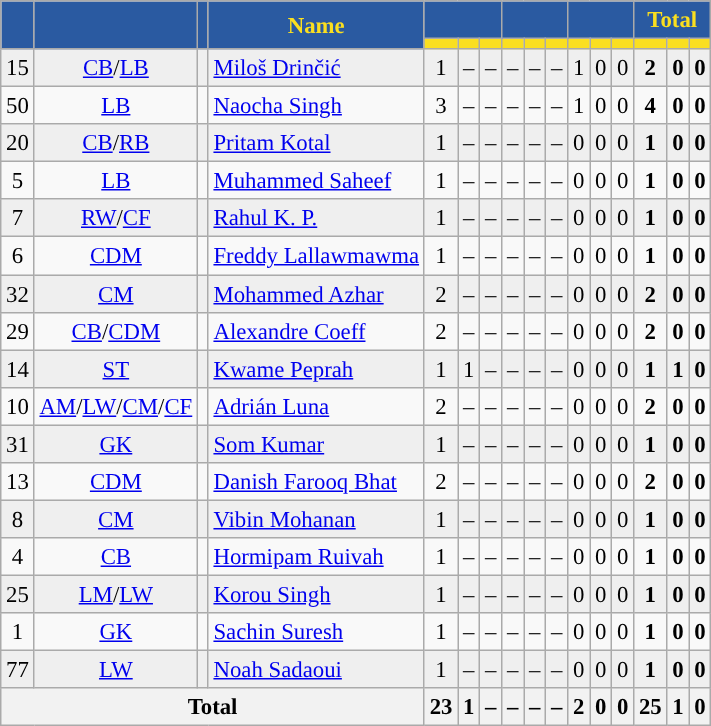<table class="wikitable sortable" style="font-size: 95%; text-align: center;">
<tr>
<th rowspan=2 style="background:#2A5AA1; color:#FADF20;"></th>
<th rowspan=2 style="background:#2A5AA1; color:#FADF20;"></th>
<th rowspan=2 style="background:#2A5AA1; color:#FADF20;"></th>
<th rowspan=2 style="background:#2A5AA1; color:#FADF20;">Name</th>
<th colspan=3 style="background:#2A5AA1; color:#FADF20;"></th>
<th colspan=3 style="background:#2A5AA1; color:#FADF20;"></th>
<th colspan=3 style="background:#2A5AA1; color:#FADF20;"></th>
<th colspan=3 style="background:#2A5AA1; color:#FADF20;">Total</th>
</tr>
<tr>
<th style="background:#FADF20; color:#2A5AA1;"></th>
<th style="background:#FADF20; color:#2A5AA1;"></th>
<th style="background:#FADF20; color:#2A5AA1;"></th>
<th style="background:#FADF20; color:#2A5AA1;"></th>
<th style="background:#FADF20; color:#2A5AA1;"></th>
<th style="background:#FADF20; color:#2A5AA1;"></th>
<th style="background:#FADF20; color:#2A5AA1;"></th>
<th style="background:#FADF20; color:#2A5AA1;"></th>
<th style="background:#FADF20; color:#2A5AA1;"></th>
<th style="background:#FADF20; color:#2A5AA1;"></th>
<th style="background:#FADF20; color:#2A5AA1;"></th>
<th style="background:#FADF20; color:#2A5AA1;"></th>
</tr>
<tr bgcolor="#EFEFEF">
<td>15</td>
<td><a href='#'>CB</a>/<a href='#'>LB</a></td>
<td></td>
<td style="text-align:left;"><a href='#'>Miloš Drinčić</a></td>
<td>1</td>
<td>–</td>
<td>–</td>
<td>–</td>
<td>–</td>
<td>–</td>
<td>1</td>
<td>0</td>
<td>0</td>
<td><strong>2</strong></td>
<td><strong>0</strong></td>
<td><strong>0</strong></td>
</tr>
<tr>
<td>50</td>
<td><a href='#'>LB</a></td>
<td></td>
<td style="text-align:left;"><a href='#'>Naocha Singh</a></td>
<td>3</td>
<td>–</td>
<td>–</td>
<td>–</td>
<td>–</td>
<td>–</td>
<td>1</td>
<td>0</td>
<td>0</td>
<td><strong>4</strong></td>
<td><strong>0</strong></td>
<td><strong>0</strong></td>
</tr>
<tr bgcolor="#EFEFEF">
<td>20</td>
<td><a href='#'>CB</a>/<a href='#'>RB</a></td>
<td></td>
<td style="text-align:left;"><a href='#'>Pritam Kotal</a></td>
<td>1</td>
<td>–</td>
<td>–</td>
<td>–</td>
<td>–</td>
<td>–</td>
<td>0</td>
<td>0</td>
<td>0</td>
<td><strong>1</strong></td>
<td><strong>0</strong></td>
<td><strong>0</strong></td>
</tr>
<tr>
<td>5</td>
<td><a href='#'>LB</a></td>
<td></td>
<td style="text-align:left;"><a href='#'>Muhammed Saheef</a></td>
<td>1</td>
<td>–</td>
<td>–</td>
<td>–</td>
<td>–</td>
<td>–</td>
<td>0</td>
<td>0</td>
<td>0</td>
<td><strong>1</strong></td>
<td><strong>0</strong></td>
<td><strong>0</strong></td>
</tr>
<tr bgcolor="#EFEFEF">
<td>7</td>
<td><a href='#'>RW</a>/<a href='#'>CF</a></td>
<td></td>
<td style="text-align:left;"><a href='#'>Rahul K. P.</a></td>
<td>1</td>
<td>–</td>
<td>–</td>
<td>–</td>
<td>–</td>
<td>–</td>
<td>0</td>
<td>0</td>
<td>0</td>
<td><strong>1</strong></td>
<td><strong>0</strong></td>
<td><strong>0</strong></td>
</tr>
<tr>
<td>6</td>
<td><a href='#'>CDM</a></td>
<td></td>
<td style="text-align:left;"><a href='#'>Freddy Lallawmawma</a></td>
<td>1</td>
<td>–</td>
<td>–</td>
<td>–</td>
<td>–</td>
<td>–</td>
<td>0</td>
<td>0</td>
<td>0</td>
<td><strong>1</strong></td>
<td><strong>0</strong></td>
<td><strong>0</strong></td>
</tr>
<tr bgcolor="#EFEFEF">
<td>32</td>
<td><a href='#'>CM</a></td>
<td></td>
<td style="text-align:left;"><a href='#'>Mohammed Azhar</a></td>
<td>2</td>
<td>–</td>
<td>–</td>
<td>–</td>
<td>–</td>
<td>–</td>
<td>0</td>
<td>0</td>
<td>0</td>
<td><strong>2</strong></td>
<td><strong>0</strong></td>
<td><strong>0</strong></td>
</tr>
<tr>
<td>29</td>
<td><a href='#'>CB</a>/<a href='#'>CDM</a></td>
<td></td>
<td style="text-align:left;"><a href='#'>Alexandre Coeff</a></td>
<td>2</td>
<td>–</td>
<td>–</td>
<td>–</td>
<td>–</td>
<td>–</td>
<td>0</td>
<td>0</td>
<td>0</td>
<td><strong>2</strong></td>
<td><strong>0</strong></td>
<td><strong>0</strong></td>
</tr>
<tr bgcolor="#EFEFEF">
<td>14</td>
<td><a href='#'>ST</a></td>
<td></td>
<td style="text-align:left;"><a href='#'>Kwame Peprah</a></td>
<td>1</td>
<td>1</td>
<td>–</td>
<td>–</td>
<td>–</td>
<td>–</td>
<td>0</td>
<td>0</td>
<td>0</td>
<td><strong>1</strong></td>
<td><strong>1</strong></td>
<td><strong>0</strong></td>
</tr>
<tr>
<td>10</td>
<td><a href='#'>AM</a>/<a href='#'>LW</a>/<a href='#'>CM</a>/<a href='#'>CF</a></td>
<td></td>
<td style="text-align:left;"><a href='#'>Adrián Luna</a></td>
<td>2</td>
<td>–</td>
<td>–</td>
<td>–</td>
<td>–</td>
<td>–</td>
<td>0</td>
<td>0</td>
<td>0</td>
<td><strong>2</strong></td>
<td><strong>0</strong></td>
<td><strong>0</strong></td>
</tr>
<tr bgcolor="#EFEFEF">
<td>31</td>
<td><a href='#'>GK</a></td>
<td></td>
<td style="text-align:left;"><a href='#'>Som Kumar</a></td>
<td>1</td>
<td>–</td>
<td>–</td>
<td>–</td>
<td>–</td>
<td>–</td>
<td>0</td>
<td>0</td>
<td>0</td>
<td><strong>1</strong></td>
<td><strong>0</strong></td>
<td><strong>0</strong></td>
</tr>
<tr>
<td>13</td>
<td><a href='#'>CDM</a></td>
<td></td>
<td style="text-align:left;"><a href='#'>Danish Farooq Bhat</a></td>
<td>2</td>
<td>–</td>
<td>–</td>
<td>–</td>
<td>–</td>
<td>–</td>
<td>0</td>
<td>0</td>
<td>0</td>
<td><strong>2</strong></td>
<td><strong>0</strong></td>
<td><strong>0</strong></td>
</tr>
<tr bgcolor="#EFEFEF">
<td>8</td>
<td><a href='#'>CM</a></td>
<td></td>
<td style="text-align:left;"><a href='#'>Vibin Mohanan</a></td>
<td>1</td>
<td>–</td>
<td>–</td>
<td>–</td>
<td>–</td>
<td>–</td>
<td>0</td>
<td>0</td>
<td>0</td>
<td><strong>1</strong></td>
<td><strong>0</strong></td>
<td><strong>0</strong></td>
</tr>
<tr>
<td>4</td>
<td><a href='#'>CB</a></td>
<td></td>
<td style="text-align:left;"><a href='#'>Hormipam Ruivah</a></td>
<td>1</td>
<td>–</td>
<td>–</td>
<td>–</td>
<td>–</td>
<td>–</td>
<td>0</td>
<td>0</td>
<td>0</td>
<td><strong>1</strong></td>
<td><strong>0</strong></td>
<td><strong>0</strong></td>
</tr>
<tr bgcolor="#EFEFEF">
<td>25</td>
<td><a href='#'>LM</a>/<a href='#'>LW</a></td>
<td></td>
<td style="text-align:left;"><a href='#'>Korou Singh</a></td>
<td>1</td>
<td>–</td>
<td>–</td>
<td>–</td>
<td>–</td>
<td>–</td>
<td>0</td>
<td>0</td>
<td>0</td>
<td><strong>1</strong></td>
<td><strong>0</strong></td>
<td><strong>0</strong></td>
</tr>
<tr>
<td>1</td>
<td><a href='#'>GK</a></td>
<td></td>
<td style="text-align:left;"><a href='#'>Sachin Suresh</a></td>
<td>1</td>
<td>–</td>
<td>–</td>
<td>–</td>
<td>–</td>
<td>–</td>
<td>0</td>
<td>0</td>
<td>0</td>
<td><strong>1</strong></td>
<td><strong>0</strong></td>
<td><strong>0</strong></td>
</tr>
<tr bgcolor="#EFEFEF">
<td>77</td>
<td><a href='#'>LW</a></td>
<td></td>
<td style="text-align:left;"><a href='#'>Noah Sadaoui</a></td>
<td>1</td>
<td>–</td>
<td>–</td>
<td>–</td>
<td>–</td>
<td>–</td>
<td>0</td>
<td>0</td>
<td>0</td>
<td><strong>1</strong></td>
<td><strong>0</strong></td>
<td><strong>0</strong></td>
</tr>
<tr>
<th colspan="4">Total</th>
<th>23</th>
<th>1</th>
<th>–</th>
<th>–</th>
<th>–</th>
<th>–</th>
<th>2</th>
<th>0</th>
<th>0</th>
<th>25</th>
<th>1</th>
<th>0</th>
</tr>
</table>
